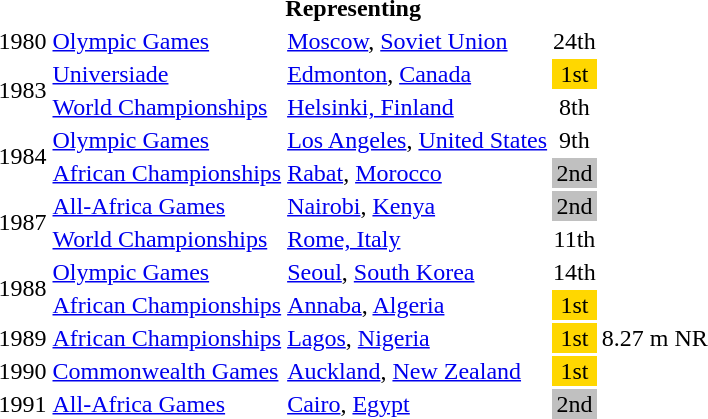<table>
<tr>
<th colspan="5">Representing </th>
</tr>
<tr>
<td>1980</td>
<td><a href='#'>Olympic Games</a></td>
<td><a href='#'>Moscow</a>, <a href='#'>Soviet Union</a></td>
<td>24th</td>
<td></td>
</tr>
<tr>
<td rowspan=2>1983</td>
<td><a href='#'>Universiade</a></td>
<td><a href='#'>Edmonton</a>, <a href='#'>Canada</a></td>
<td bgcolor="gold" align="center">1st</td>
<td></td>
</tr>
<tr>
<td><a href='#'>World Championships</a></td>
<td><a href='#'>Helsinki, Finland</a></td>
<td align="center">8th</td>
<td></td>
</tr>
<tr>
<td rowspan=2>1984</td>
<td><a href='#'>Olympic Games</a></td>
<td><a href='#'>Los Angeles</a>, <a href='#'>United States</a></td>
<td align="center">9th</td>
<td></td>
</tr>
<tr>
<td><a href='#'>African Championships</a></td>
<td><a href='#'>Rabat</a>, <a href='#'>Morocco</a></td>
<td bgcolor="silver" align="center">2nd</td>
<td></td>
</tr>
<tr>
<td rowspan=2>1987</td>
<td><a href='#'>All-Africa Games</a></td>
<td><a href='#'>Nairobi</a>, <a href='#'>Kenya</a></td>
<td bgcolor="silver" align="center">2nd</td>
<td></td>
</tr>
<tr>
<td><a href='#'>World Championships</a></td>
<td><a href='#'>Rome, Italy</a></td>
<td align="center">11th</td>
<td></td>
</tr>
<tr>
<td rowspan=2>1988</td>
<td><a href='#'>Olympic Games</a></td>
<td><a href='#'>Seoul</a>, <a href='#'>South Korea</a></td>
<td align="center">14th</td>
<td></td>
</tr>
<tr>
<td><a href='#'>African Championships</a></td>
<td><a href='#'>Annaba</a>, <a href='#'>Algeria</a></td>
<td bgcolor="gold" align="center">1st</td>
<td></td>
</tr>
<tr>
<td>1989</td>
<td><a href='#'>African Championships</a></td>
<td><a href='#'>Lagos</a>, <a href='#'>Nigeria</a></td>
<td bgcolor="gold" align="center">1st</td>
<td>8.27 m NR</td>
</tr>
<tr>
<td>1990</td>
<td><a href='#'>Commonwealth Games</a></td>
<td><a href='#'>Auckland</a>, <a href='#'>New Zealand</a></td>
<td bgcolor="gold" align="center">1st</td>
<td></td>
</tr>
<tr>
<td>1991</td>
<td><a href='#'>All-Africa Games</a></td>
<td><a href='#'>Cairo</a>, <a href='#'>Egypt</a></td>
<td bgcolor="silver" align="center">2nd</td>
<td></td>
</tr>
</table>
